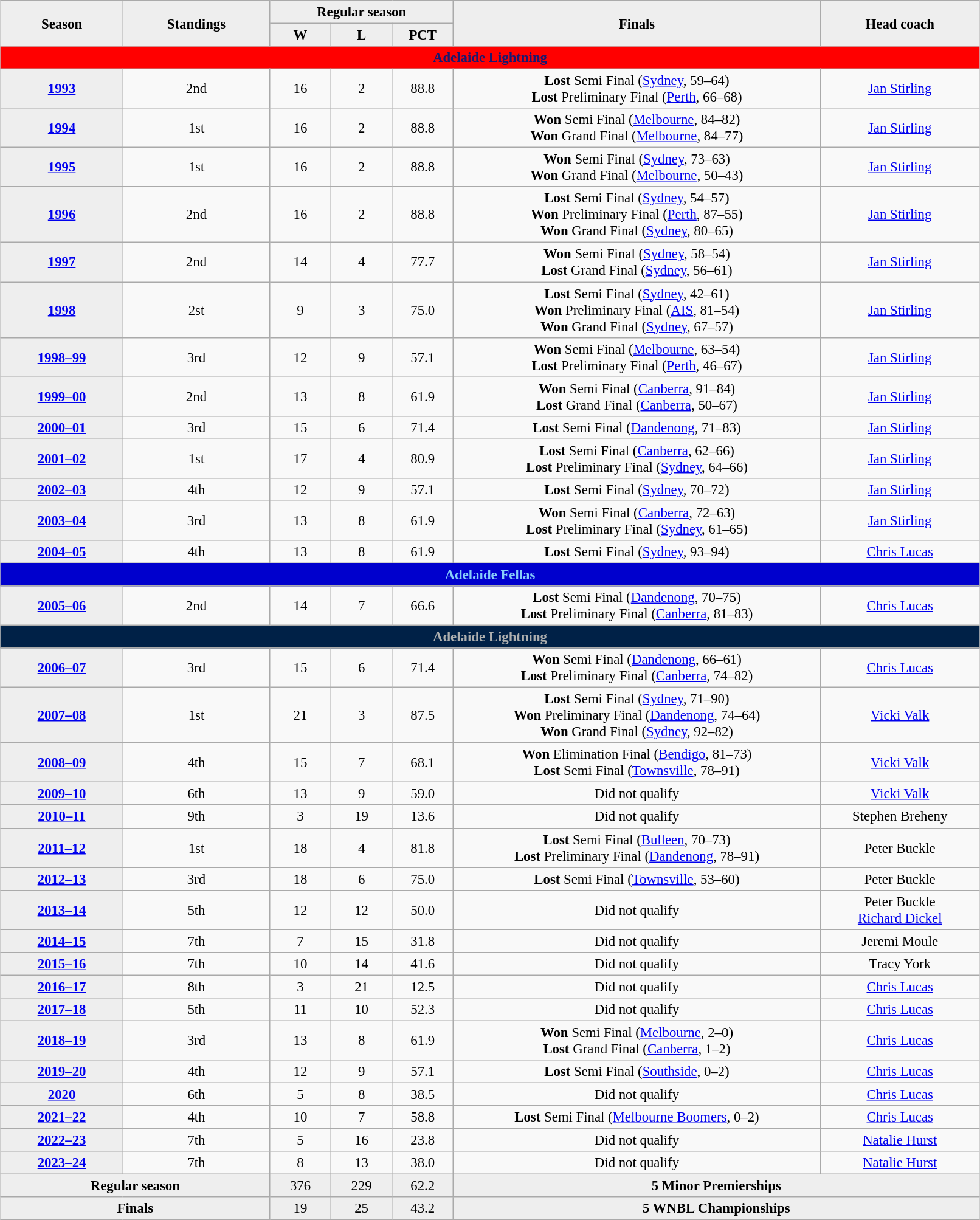<table class="wikitable" style="font-size:95%; text-align: center; width: 85%; margin:1em auto;">
<tr>
<th rowspan=2 style="background:#eee; width: 10%;">Season</th>
<th rowspan=2 style="background:#eee; width: 12%;">Standings</th>
<th colspan=3 style="background:#eee; width: 15%;">Regular season</th>
<th rowspan=2 style="background:#eee; width: 30%;">Finals</th>
<th rowspan=2 style="background:#eee; width: 13%;">Head coach</th>
</tr>
<tr>
<th style="background:#eee; width: 5%;">W</th>
<th style="background:#eee; width: 5%;">L</th>
<th style="background:#eee; width: 5%;">PCT</th>
</tr>
<tr>
<th colspan=7 style="background:#FF0000; color:#191970;">Adelaide Lightning</th>
</tr>
<tr>
<th scope="row" style="background:#eee;"><a href='#'>1993</a></th>
<td>2nd</td>
<td>16</td>
<td>2</td>
<td>88.8</td>
<td><strong>Lost</strong> Semi Final (<a href='#'>Sydney</a>, 59–64) <br> <strong>Lost</strong> Preliminary Final (<a href='#'>Perth</a>, 66–68)</td>
<td><a href='#'>Jan Stirling</a></td>
</tr>
<tr>
<th scope="row" style="background:#eee;"><a href='#'>1994</a></th>
<td>1st</td>
<td>16</td>
<td>2</td>
<td>88.8</td>
<td><strong>Won</strong> Semi Final (<a href='#'>Melbourne</a>, 84–82) <br> <strong>Won</strong> Grand Final (<a href='#'>Melbourne</a>, 84–77)</td>
<td><a href='#'>Jan Stirling</a></td>
</tr>
<tr>
<th scope="row" style="background:#eee;"><a href='#'>1995</a></th>
<td>1st</td>
<td>16</td>
<td>2</td>
<td>88.8</td>
<td><strong>Won</strong> Semi Final (<a href='#'>Sydney</a>, 73–63) <br> <strong>Won</strong> Grand Final (<a href='#'>Melbourne</a>, 50–43)</td>
<td><a href='#'>Jan Stirling</a></td>
</tr>
<tr>
<th scope="row" style="background:#eee;"><a href='#'>1996</a></th>
<td>2nd</td>
<td>16</td>
<td>2</td>
<td>88.8</td>
<td><strong>Lost</strong> Semi Final (<a href='#'>Sydney</a>, 54–57) <br> <strong>Won</strong> Preliminary Final (<a href='#'>Perth</a>, 87–55) <br> <strong>Won</strong> Grand Final (<a href='#'>Sydney</a>, 80–65)</td>
<td><a href='#'>Jan Stirling</a></td>
</tr>
<tr>
<th scope="row" style="background:#eee;"><a href='#'>1997</a></th>
<td>2nd</td>
<td>14</td>
<td>4</td>
<td>77.7</td>
<td><strong>Won</strong> Semi Final (<a href='#'>Sydney</a>, 58–54) <br> <strong>Lost</strong> Grand Final (<a href='#'>Sydney</a>, 56–61)</td>
<td><a href='#'>Jan Stirling</a></td>
</tr>
<tr>
<th scope="row" style="background:#eee;"><a href='#'>1998</a></th>
<td>2st</td>
<td>9</td>
<td>3</td>
<td>75.0</td>
<td><strong>Lost</strong> Semi Final (<a href='#'>Sydney</a>, 42–61) <br> <strong>Won</strong> Preliminary Final (<a href='#'>AIS</a>, 81–54) <br> <strong>Won</strong> Grand Final (<a href='#'>Sydney</a>, 67–57)</td>
<td><a href='#'>Jan Stirling</a></td>
</tr>
<tr>
<th scope="row" style="background:#eee;"><a href='#'>1998–99</a></th>
<td>3rd</td>
<td>12</td>
<td>9</td>
<td>57.1</td>
<td><strong>Won</strong> Semi Final (<a href='#'>Melbourne</a>, 63–54) <br> <strong>Lost</strong> Preliminary Final (<a href='#'>Perth</a>, 46–67)</td>
<td><a href='#'>Jan Stirling</a></td>
</tr>
<tr>
<th scope="row" style="background:#eee;"><a href='#'>1999–00</a></th>
<td>2nd</td>
<td>13</td>
<td>8</td>
<td>61.9</td>
<td><strong>Won</strong> Semi Final (<a href='#'>Canberra</a>, 91–84) <br> <strong>Lost</strong> Grand Final (<a href='#'>Canberra</a>, 50–67)</td>
<td><a href='#'>Jan Stirling</a></td>
</tr>
<tr>
<th scope="row" style="background:#eee;"><a href='#'>2000–01</a></th>
<td>3rd</td>
<td>15</td>
<td>6</td>
<td>71.4</td>
<td><strong>Lost</strong> Semi Final (<a href='#'>Dandenong</a>, 71–83)</td>
<td><a href='#'>Jan Stirling</a></td>
</tr>
<tr>
<th scope="row" style="background:#eee;"><a href='#'>2001–02</a></th>
<td>1st</td>
<td>17</td>
<td>4</td>
<td>80.9</td>
<td><strong>Lost</strong> Semi Final (<a href='#'>Canberra</a>, 62–66) <br> <strong>Lost</strong> Preliminary Final (<a href='#'>Sydney</a>, 64–66)</td>
<td><a href='#'>Jan Stirling</a></td>
</tr>
<tr>
<th scope="row" style="background:#eee;"><a href='#'>2002–03</a></th>
<td>4th</td>
<td>12</td>
<td>9</td>
<td>57.1</td>
<td><strong>Lost</strong> Semi Final (<a href='#'>Sydney</a>, 70–72)</td>
<td><a href='#'>Jan Stirling</a></td>
</tr>
<tr>
<th scope="row" style="background:#eee;"><a href='#'>2003–04</a></th>
<td>3rd</td>
<td>13</td>
<td>8</td>
<td>61.9</td>
<td><strong>Won</strong> Semi Final (<a href='#'>Canberra</a>, 72–63) <br> <strong>Lost</strong> Preliminary Final (<a href='#'>Sydney</a>, 61–65)</td>
<td><a href='#'>Jan Stirling</a></td>
</tr>
<tr>
<th scope="row" style="background:#eee;"><a href='#'>2004–05</a></th>
<td>4th</td>
<td>13</td>
<td>8</td>
<td>61.9</td>
<td><strong>Lost</strong> Semi Final (<a href='#'>Sydney</a>, 93–94)</td>
<td><a href='#'>Chris Lucas</a></td>
</tr>
<tr>
<th colspan=7 style="background:#0000CD; color:#87CEFA;">Adelaide Fellas</th>
</tr>
<tr>
<th scope="row" style="background:#eee;"><a href='#'>2005–06</a></th>
<td>2nd</td>
<td>14</td>
<td>7</td>
<td>66.6</td>
<td><strong>Lost</strong> Semi Final (<a href='#'>Dandenong</a>, 70–75) <br> <strong>Lost</strong> Preliminary Final (<a href='#'>Canberra</a>, 81–83)</td>
<td><a href='#'>Chris Lucas</a></td>
</tr>
<tr>
<th colspan=7 style="background:#002147; color:#adafaf;">Adelaide Lightning</th>
</tr>
<tr>
<th scope="row" style="background:#eee;"><a href='#'>2006–07</a></th>
<td>3rd</td>
<td>15</td>
<td>6</td>
<td>71.4</td>
<td><strong>Won</strong> Semi Final (<a href='#'>Dandenong</a>, 66–61) <br> <strong>Lost</strong> Preliminary Final (<a href='#'>Canberra</a>, 74–82)</td>
<td><a href='#'>Chris Lucas</a></td>
</tr>
<tr>
<th scope="row" style="background:#eee;"><a href='#'>2007–08</a></th>
<td>1st</td>
<td>21</td>
<td>3</td>
<td>87.5</td>
<td><strong>Lost</strong> Semi Final (<a href='#'>Sydney</a>, 71–90) <br> <strong>Won</strong> Preliminary Final (<a href='#'>Dandenong</a>, 74–64) <br> <strong>Won</strong> Grand Final (<a href='#'>Sydney</a>, 92–82)</td>
<td><a href='#'>Vicki Valk</a></td>
</tr>
<tr>
<th scope="row" style="background:#eee;"><a href='#'>2008–09</a></th>
<td>4th</td>
<td>15</td>
<td>7</td>
<td>68.1</td>
<td><strong>Won</strong> Elimination Final (<a href='#'>Bendigo</a>, 81–73) <br> <strong>Lost</strong> Semi Final (<a href='#'>Townsville</a>, 78–91)</td>
<td><a href='#'>Vicki Valk</a></td>
</tr>
<tr>
<th scope="row" style="background:#eee;"><a href='#'>2009–10</a></th>
<td>6th</td>
<td>13</td>
<td>9</td>
<td>59.0</td>
<td>Did not qualify</td>
<td><a href='#'>Vicki Valk</a></td>
</tr>
<tr>
<th scope="row" style="background:#eee;"><a href='#'>2010–11</a></th>
<td>9th</td>
<td>3</td>
<td>19</td>
<td>13.6</td>
<td>Did not qualify</td>
<td>Stephen Breheny</td>
</tr>
<tr>
<th scope="row" style="background:#eee;"><a href='#'>2011–12</a></th>
<td>1st</td>
<td>18</td>
<td>4</td>
<td>81.8</td>
<td><strong>Lost</strong> Semi Final (<a href='#'>Bulleen</a>, 70–73) <br> <strong>Lost</strong> Preliminary Final (<a href='#'>Dandenong</a>, 78–91)</td>
<td>Peter Buckle</td>
</tr>
<tr>
<th scope="row" style="background:#eee;"><a href='#'>2012–13</a></th>
<td>3rd</td>
<td>18</td>
<td>6</td>
<td>75.0</td>
<td><strong>Lost</strong> Semi Final (<a href='#'>Townsville</a>, 53–60)</td>
<td>Peter Buckle</td>
</tr>
<tr>
<th scope="row" style="background:#eee;"><a href='#'>2013–14</a></th>
<td>5th</td>
<td>12</td>
<td>12</td>
<td>50.0</td>
<td>Did not qualify</td>
<td>Peter Buckle <br> <a href='#'>Richard Dickel</a></td>
</tr>
<tr>
<th scope="row" style="background:#eee;"><a href='#'>2014–15</a></th>
<td>7th</td>
<td>7</td>
<td>15</td>
<td>31.8</td>
<td>Did not qualify</td>
<td>Jeremi Moule</td>
</tr>
<tr>
<th scope="row" style="background:#eee;"><a href='#'>2015–16</a></th>
<td>7th</td>
<td>10</td>
<td>14</td>
<td>41.6</td>
<td>Did not qualify</td>
<td>Tracy York</td>
</tr>
<tr>
<th scope="row" style="background:#eee;"><a href='#'>2016–17</a></th>
<td>8th</td>
<td>3</td>
<td>21</td>
<td>12.5</td>
<td>Did not qualify</td>
<td><a href='#'>Chris Lucas</a></td>
</tr>
<tr>
<th scope="row" style="background:#eee;"><a href='#'>2017–18</a></th>
<td>5th</td>
<td>11</td>
<td>10</td>
<td>52.3</td>
<td>Did not qualify</td>
<td><a href='#'>Chris Lucas</a></td>
</tr>
<tr>
<th scope="row" style="background:#eee;"><a href='#'>2018–19</a></th>
<td>3rd</td>
<td>13</td>
<td>8</td>
<td>61.9</td>
<td><strong>Won</strong> Semi Final (<a href='#'>Melbourne</a>, 2–0) <br> <strong>Lost</strong> Grand Final (<a href='#'>Canberra</a>, 1–2)</td>
<td><a href='#'>Chris Lucas</a></td>
</tr>
<tr>
<th scope="row" style="background:#eee;"><a href='#'>2019–20</a></th>
<td>4th</td>
<td>12</td>
<td>9</td>
<td>57.1</td>
<td><strong>Lost</strong> Semi Final (<a href='#'>Southside</a>, 0–2)</td>
<td><a href='#'>Chris Lucas</a></td>
</tr>
<tr>
<th scope="row" style="background:#eee;"><a href='#'>2020</a></th>
<td>6th</td>
<td>5</td>
<td>8</td>
<td>38.5</td>
<td>Did not qualify</td>
<td><a href='#'>Chris Lucas</a></td>
</tr>
<tr>
<th scope="row" style="background:#eee;"><a href='#'>2021–22</a></th>
<td>4th</td>
<td>10</td>
<td>7</td>
<td>58.8</td>
<td><strong>Lost</strong> Semi Final (<a href='#'>Melbourne Boomers</a>, 0–2)</td>
<td><a href='#'>Chris Lucas</a></td>
</tr>
<tr>
<th scope="row" style="background:#eee;"><a href='#'>2022–23</a></th>
<td>7th</td>
<td>5</td>
<td>16</td>
<td>23.8</td>
<td>Did not qualify</td>
<td><a href='#'>Natalie Hurst</a></td>
</tr>
<tr>
<th scope="row" style="background:#eee;"><a href='#'>2023–24</a></th>
<td>7th</td>
<td>8</td>
<td>13</td>
<td>38.0</td>
<td>Did not qualify</td>
<td><a href='#'>Natalie Hurst</a></td>
</tr>
<tr>
<th colspan="2" style="background:#eee;">Regular season</th>
<td style="background:#eee;">376</td>
<td style="background:#eee;">229</td>
<td style="background:#eee;">62.2</td>
<th colspan="2" style="background:#eee;">5 Minor Premierships</th>
</tr>
<tr>
<th colspan="2" style="background:#eee;">Finals</th>
<td style="background:#eee;">19</td>
<td style="background:#eee;">25</td>
<td style="background:#eee;">43.2</td>
<th colspan="2" style="background:#eee;"><strong>5 WNBL Championships</strong></th>
</tr>
</table>
